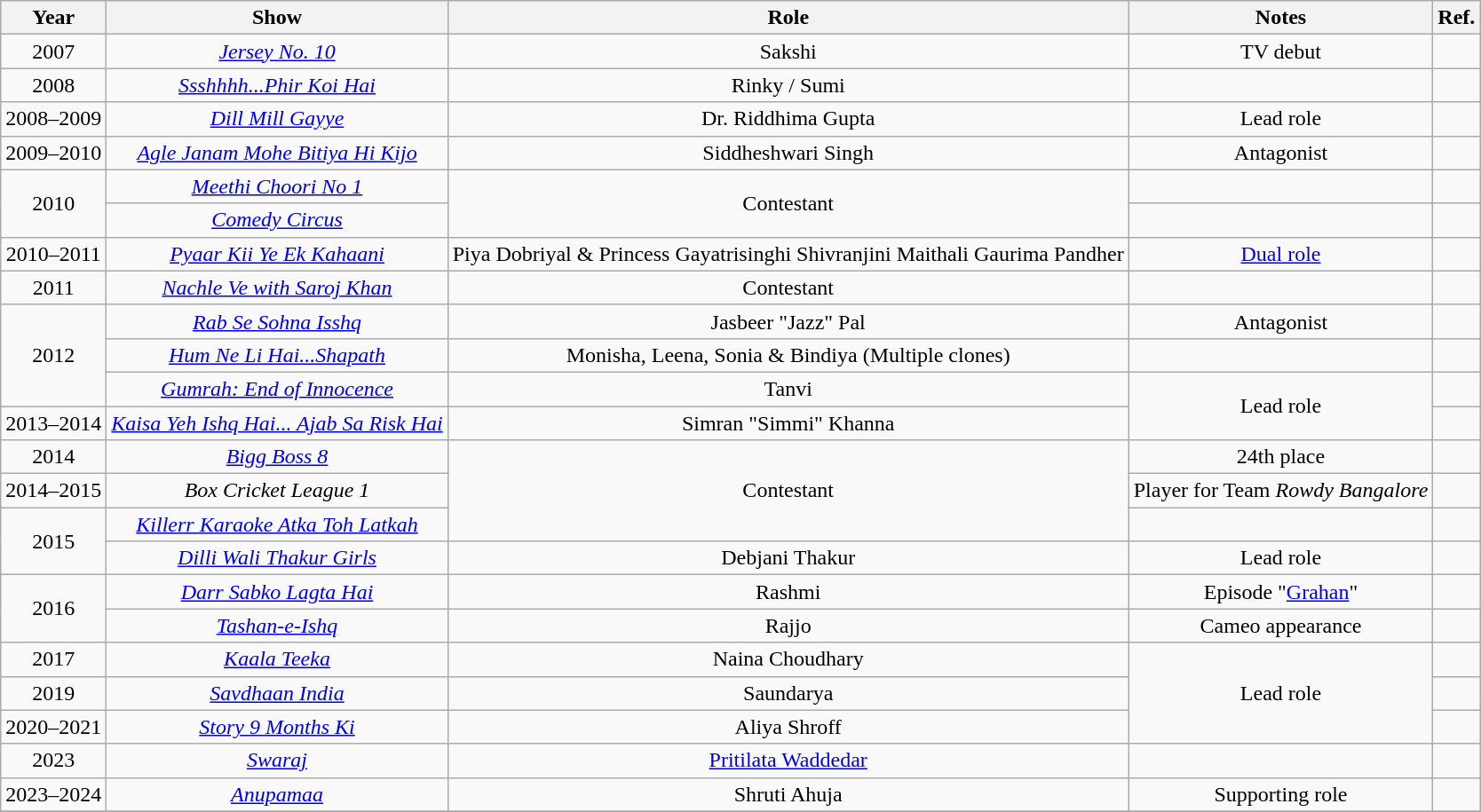<table class="wikitable" style="text-align:center;">
<tr>
<th>Year</th>
<th>Show</th>
<th>Role</th>
<th>Notes</th>
<th>Ref.</th>
</tr>
<tr>
<td>2007</td>
<td><em><a href='#'>Jersey No. 10</a></em></td>
<td>Sakshi</td>
<td>TV debut</td>
<td></td>
</tr>
<tr>
<td>2008</td>
<td><em><a href='#'>Ssshhhh...Phir Koi Hai</a></em></td>
<td>Rinky / Sumi</td>
<td></td>
<td></td>
</tr>
<tr>
<td>2008–2009</td>
<td><em><a href='#'>Dill Mill Gayye</a></em></td>
<td>Dr. Riddhima Gupta</td>
<td>Lead role</td>
<td></td>
</tr>
<tr>
<td>2009–2010</td>
<td><em><a href='#'>Agle Janam Mohe Bitiya Hi Kijo</a></em></td>
<td>Siddheshwari Singh</td>
<td>Antagonist</td>
<td></td>
</tr>
<tr>
<td rowspan="2">2010</td>
<td><em><a href='#'>Meethi Choori No 1</a></em></td>
<td rowspan="2">Contestant</td>
<td></td>
<td></td>
</tr>
<tr>
<td><em><a href='#'>Comedy Circus</a></em></td>
<td></td>
<td></td>
</tr>
<tr>
<td>2010–2011</td>
<td><em><a href='#'>Pyaar Kii Ye Ek Kahaani</a></em></td>
<td>Piya Dobriyal & Princess Gayatrisinghi Shivranjini Maithali Gaurima Pandher</td>
<td><a href='#'>Dual role</a></td>
<td></td>
</tr>
<tr>
<td>2011</td>
<td><em><a href='#'>Nachle Ve with Saroj Khan</a></em></td>
<td>Contestant</td>
<td></td>
<td></td>
</tr>
<tr>
<td rowspan="3">2012</td>
<td><em><a href='#'>Rab Se Sohna Isshq</a></em></td>
<td>Jasbeer "Jazz" Pal</td>
<td>Antagonist</td>
<td></td>
</tr>
<tr>
<td><em><a href='#'>Hum Ne Li Hai...Shapath</a></em></td>
<td>Monisha, Leena, Sonia & Bindiya (Multiple clones)</td>
<td></td>
<td></td>
</tr>
<tr>
<td><em><a href='#'>Gumrah: End of Innocence</a></em></td>
<td>Tanvi</td>
<td rowspan="2">Lead role</td>
<td></td>
</tr>
<tr>
<td>2013–2014</td>
<td><em><a href='#'>Kaisa Yeh Ishq Hai... Ajab Sa Risk Hai</a></em></td>
<td>Simran "Simmi" Khanna</td>
<td></td>
</tr>
<tr>
<td>2014</td>
<td><em><a href='#'>Bigg Boss 8</a></em></td>
<td rowspan="3">Contestant</td>
<td>24th place</td>
<td></td>
</tr>
<tr>
<td>2014–2015</td>
<td><em>Box Cricket League 1</em></td>
<td>Player for Team <em>Rowdy Bangalore</em></td>
<td></td>
</tr>
<tr>
<td rowspan="2">2015</td>
<td><em><a href='#'>Killerr Karaoke Atka Toh Latkah</a></em></td>
<td></td>
<td></td>
</tr>
<tr>
<td><em><a href='#'>Dilli Wali Thakur Girls</a></em></td>
<td>Debjani Thakur</td>
<td>Lead role</td>
<td></td>
</tr>
<tr>
<td rowspan="2">2016</td>
<td><em><a href='#'>Darr Sabko Lagta Hai</a></em></td>
<td>Rashmi</td>
<td>Episode "<a href='#'>Grahan</a>"</td>
<td></td>
</tr>
<tr>
<td><em><a href='#'>Tashan-e-Ishq</a></em></td>
<td>Rajjo</td>
<td>Cameo appearance</td>
<td></td>
</tr>
<tr>
<td>2017</td>
<td><em><a href='#'>Kaala Teeka</a></em></td>
<td>Naina Choudhary</td>
<td rowspan="3">Lead role</td>
<td></td>
</tr>
<tr>
<td>2019</td>
<td><em><a href='#'>Savdhaan India</a></em></td>
<td>Saundarya</td>
<td></td>
</tr>
<tr>
<td>2020–2021</td>
<td><em><a href='#'>Story 9 Months Ki</a></em></td>
<td>Aliya Shroff</td>
<td></td>
</tr>
<tr>
<td>2023</td>
<td><em><a href='#'>Swaraj</a></em></td>
<td><a href='#'>Pritilata Waddedar</a></td>
<td></td>
<td></td>
</tr>
<tr>
<td>2023–2024</td>
<td><em><a href='#'>Anupamaa</a></em></td>
<td>Shruti Ahuja</td>
<td>Supporting role</td>
<td></td>
</tr>
<tr>
</tr>
</table>
